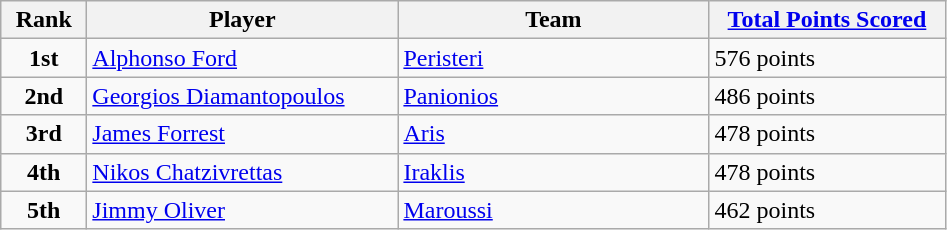<table class="wikitable sortable">
<tr>
<th style="width:50px;">Rank</th>
<th style="width:200px;">Player</th>
<th style="width:200px;">Team</th>
<th style="width:150px;"><a href='#'>Total Points Scored</a></th>
</tr>
<tr>
<td style="text-align:center;"><strong>1st</strong></td>
<td> <a href='#'>Alphonso Ford</a></td>
<td><a href='#'>Peristeri</a></td>
<td>576 points</td>
</tr>
<tr>
<td style="text-align:center;"><strong>2nd</strong></td>
<td> <a href='#'>Georgios Diamantopoulos</a></td>
<td><a href='#'>Panionios</a></td>
<td>486 points</td>
</tr>
<tr>
<td style="text-align:center;"><strong>3rd</strong></td>
<td> <a href='#'>James Forrest</a></td>
<td><a href='#'>Aris</a></td>
<td>478 points</td>
</tr>
<tr>
<td style="text-align:center;"><strong>4th</strong></td>
<td> <a href='#'>Nikos Chatzivrettas</a></td>
<td><a href='#'>Iraklis</a></td>
<td>478 points</td>
</tr>
<tr>
<td style="text-align:center;"><strong>5th</strong></td>
<td> <a href='#'>Jimmy Oliver</a></td>
<td><a href='#'>Maroussi</a></td>
<td>462 points</td>
</tr>
</table>
